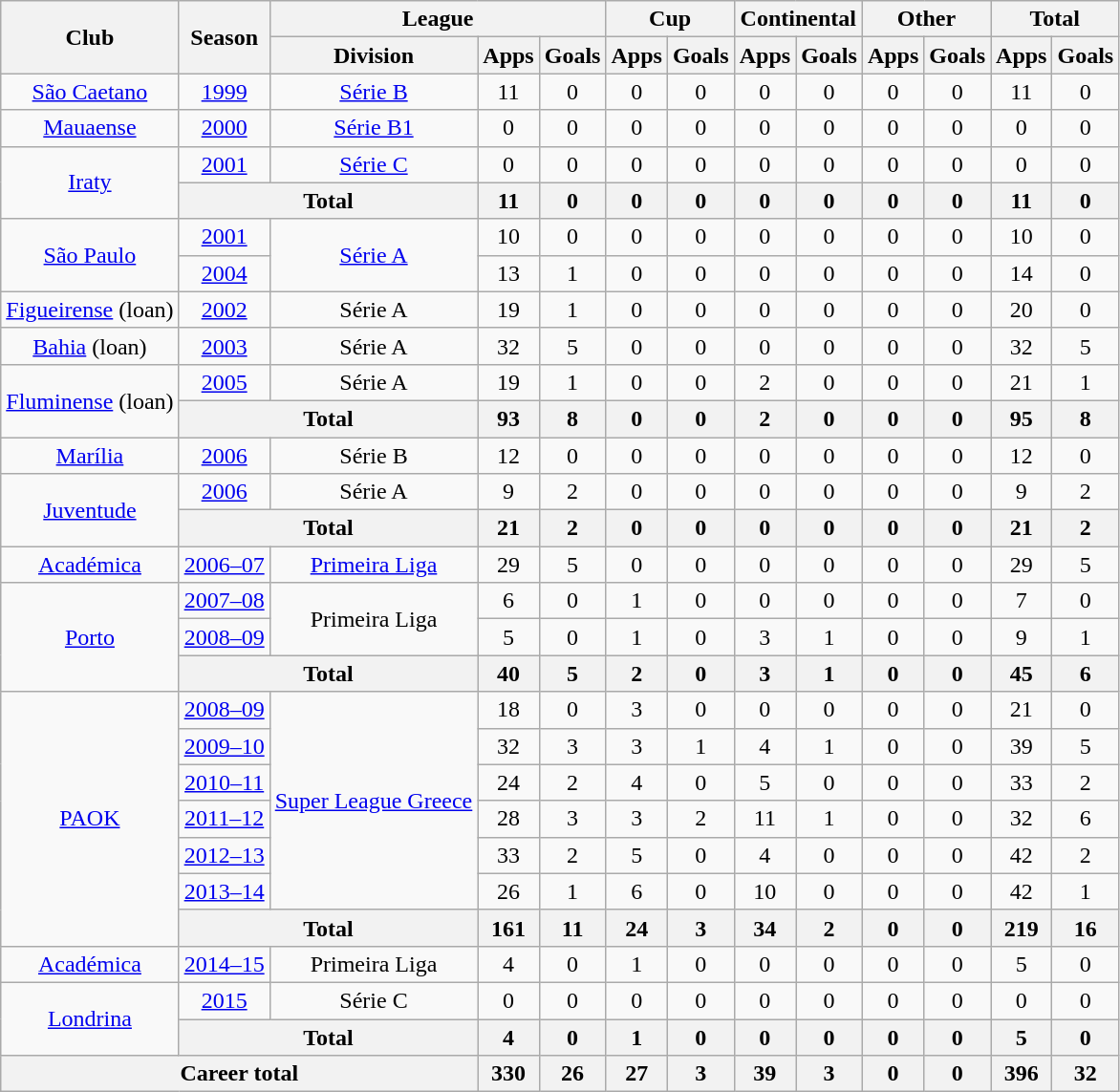<table class="wikitable" style="text-align:center">
<tr>
<th rowspan=2>Club</th>
<th rowspan=2>Season</th>
<th colspan=3>League</th>
<th colspan=2>Cup</th>
<th colspan=2>Continental</th>
<th colspan=2>Other</th>
<th colspan=2>Total</th>
</tr>
<tr>
<th>Division</th>
<th>Apps</th>
<th>Goals</th>
<th>Apps</th>
<th>Goals</th>
<th>Apps</th>
<th>Goals</th>
<th>Apps</th>
<th>Goals</th>
<th>Apps</th>
<th>Goals</th>
</tr>
<tr>
<td rowspan="1"><a href='#'>São Caetano</a></td>
<td><a href='#'>1999</a></td>
<td rowspan="1"><a href='#'>Série B</a></td>
<td>11</td>
<td>0</td>
<td>0</td>
<td>0</td>
<td>0</td>
<td>0</td>
<td>0</td>
<td>0</td>
<td>11</td>
<td>0</td>
</tr>
<tr>
<td rowspan="1"><a href='#'>Mauaense</a></td>
<td><a href='#'>2000</a></td>
<td rowspan="1"><a href='#'>Série B1</a></td>
<td>0</td>
<td>0</td>
<td>0</td>
<td>0</td>
<td>0</td>
<td>0</td>
<td>0</td>
<td>0</td>
<td>0</td>
<td>0</td>
</tr>
<tr>
<td rowspan="2"><a href='#'>Iraty</a></td>
<td><a href='#'>2001</a></td>
<td rowspan="1"><a href='#'>Série C</a></td>
<td>0</td>
<td>0</td>
<td>0</td>
<td>0</td>
<td>0</td>
<td>0</td>
<td>0</td>
<td>0</td>
<td>0</td>
<td>0</td>
</tr>
<tr>
<th colspan="2">Total</th>
<th>11</th>
<th>0</th>
<th>0</th>
<th>0</th>
<th>0</th>
<th>0</th>
<th>0</th>
<th>0</th>
<th>11</th>
<th>0</th>
</tr>
<tr>
<td rowspan="2"><a href='#'>São Paulo</a></td>
<td><a href='#'>2001</a></td>
<td rowspan="2"><a href='#'>Série A</a></td>
<td>10</td>
<td>0</td>
<td>0</td>
<td>0</td>
<td>0</td>
<td>0</td>
<td>0</td>
<td>0</td>
<td>10</td>
<td>0</td>
</tr>
<tr>
<td><a href='#'>2004</a></td>
<td>13</td>
<td>1</td>
<td>0</td>
<td>0</td>
<td>0</td>
<td>0</td>
<td>0</td>
<td>0</td>
<td>14</td>
<td>0</td>
</tr>
<tr>
<td rowspan="1"><a href='#'>Figueirense</a> (loan)</td>
<td><a href='#'>2002</a></td>
<td rowspan="1">Série A</td>
<td>19</td>
<td>1</td>
<td>0</td>
<td>0</td>
<td>0</td>
<td>0</td>
<td>0</td>
<td>0</td>
<td>20</td>
<td>0</td>
</tr>
<tr>
<td rowspan="1"><a href='#'>Bahia</a> (loan)</td>
<td><a href='#'>2003</a></td>
<td rowspan="1">Série A</td>
<td>32</td>
<td>5</td>
<td>0</td>
<td>0</td>
<td>0</td>
<td>0</td>
<td>0</td>
<td>0</td>
<td>32</td>
<td>5</td>
</tr>
<tr>
<td rowspan="2"><a href='#'>Fluminense</a> (loan)</td>
<td><a href='#'>2005</a></td>
<td rowspan="1">Série A</td>
<td>19</td>
<td>1</td>
<td>0</td>
<td>0</td>
<td>2</td>
<td>0</td>
<td>0</td>
<td>0</td>
<td>21</td>
<td>1</td>
</tr>
<tr>
<th colspan="2">Total</th>
<th>93</th>
<th>8</th>
<th>0</th>
<th>0</th>
<th>2</th>
<th>0</th>
<th>0</th>
<th>0</th>
<th>95</th>
<th>8</th>
</tr>
<tr>
<td rowspan="1"><a href='#'>Marília</a></td>
<td><a href='#'>2006</a></td>
<td rowspan="1">Série B</td>
<td>12</td>
<td>0</td>
<td>0</td>
<td>0</td>
<td>0</td>
<td>0</td>
<td>0</td>
<td>0</td>
<td>12</td>
<td>0</td>
</tr>
<tr>
<td rowspan="2"><a href='#'>Juventude</a></td>
<td><a href='#'>2006</a></td>
<td rowspan="1">Série A</td>
<td>9</td>
<td>2</td>
<td>0</td>
<td>0</td>
<td>0</td>
<td>0</td>
<td>0</td>
<td>0</td>
<td>9</td>
<td>2</td>
</tr>
<tr>
<th colspan="2">Total</th>
<th>21</th>
<th>2</th>
<th>0</th>
<th>0</th>
<th>0</th>
<th>0</th>
<th>0</th>
<th>0</th>
<th>21</th>
<th>2</th>
</tr>
<tr>
<td rowspan="1"><a href='#'>Académica</a></td>
<td><a href='#'>2006–07</a></td>
<td rowspan="1"><a href='#'>Primeira Liga</a></td>
<td>29</td>
<td>5</td>
<td>0</td>
<td>0</td>
<td>0</td>
<td>0</td>
<td>0</td>
<td>0</td>
<td>29</td>
<td>5</td>
</tr>
<tr>
<td rowspan="3"><a href='#'>Porto</a></td>
<td><a href='#'>2007–08</a></td>
<td rowspan="2">Primeira Liga</td>
<td>6</td>
<td>0</td>
<td>1</td>
<td>0</td>
<td>0</td>
<td>0</td>
<td>0</td>
<td>0</td>
<td>7</td>
<td>0</td>
</tr>
<tr>
<td><a href='#'>2008–09</a></td>
<td>5</td>
<td>0</td>
<td>1</td>
<td>0</td>
<td>3</td>
<td>1</td>
<td>0</td>
<td>0</td>
<td>9</td>
<td>1</td>
</tr>
<tr>
<th colspan="2">Total</th>
<th>40</th>
<th>5</th>
<th>2</th>
<th>0</th>
<th>3</th>
<th>1</th>
<th>0</th>
<th>0</th>
<th>45</th>
<th>6</th>
</tr>
<tr>
<td rowspan="7"><a href='#'>PAOK</a></td>
<td><a href='#'>2008–09</a></td>
<td rowspan="6"><a href='#'>Super League Greece</a></td>
<td>18</td>
<td>0</td>
<td>3</td>
<td>0</td>
<td>0</td>
<td>0</td>
<td>0</td>
<td>0</td>
<td>21</td>
<td>0</td>
</tr>
<tr>
<td><a href='#'>2009–10</a></td>
<td>32</td>
<td>3</td>
<td>3</td>
<td>1</td>
<td>4</td>
<td>1</td>
<td>0</td>
<td>0</td>
<td>39</td>
<td>5</td>
</tr>
<tr>
<td><a href='#'>2010–11</a></td>
<td>24</td>
<td>2</td>
<td>4</td>
<td>0</td>
<td>5</td>
<td>0</td>
<td>0</td>
<td>0</td>
<td>33</td>
<td>2</td>
</tr>
<tr>
<td><a href='#'>2011–12</a></td>
<td>28</td>
<td>3</td>
<td>3</td>
<td>2</td>
<td>11</td>
<td>1</td>
<td>0</td>
<td>0</td>
<td>32</td>
<td>6</td>
</tr>
<tr>
<td><a href='#'>2012–13</a></td>
<td>33</td>
<td>2</td>
<td>5</td>
<td>0</td>
<td>4</td>
<td>0</td>
<td>0</td>
<td>0</td>
<td>42</td>
<td>2</td>
</tr>
<tr>
<td><a href='#'>2013–14</a></td>
<td>26</td>
<td>1</td>
<td>6</td>
<td>0</td>
<td>10</td>
<td>0</td>
<td>0</td>
<td>0</td>
<td>42</td>
<td>1</td>
</tr>
<tr>
<th colspan="2">Total</th>
<th>161</th>
<th>11</th>
<th>24</th>
<th>3</th>
<th>34</th>
<th>2</th>
<th>0</th>
<th>0</th>
<th>219</th>
<th>16</th>
</tr>
<tr>
<td rowspan="1"><a href='#'>Académica</a></td>
<td><a href='#'>2014–15</a></td>
<td rowspan="1">Primeira Liga</td>
<td>4</td>
<td>0</td>
<td>1</td>
<td>0</td>
<td>0</td>
<td>0</td>
<td>0</td>
<td>0</td>
<td>5</td>
<td>0</td>
</tr>
<tr>
<td rowspan="2"><a href='#'>Londrina</a></td>
<td><a href='#'>2015</a></td>
<td rowspan="1">Série C</td>
<td>0</td>
<td>0</td>
<td>0</td>
<td>0</td>
<td>0</td>
<td>0</td>
<td>0</td>
<td>0</td>
<td>0</td>
<td>0</td>
</tr>
<tr>
<th colspan="2">Total</th>
<th>4</th>
<th>0</th>
<th>1</th>
<th>0</th>
<th>0</th>
<th>0</th>
<th>0</th>
<th>0</th>
<th>5</th>
<th>0</th>
</tr>
<tr>
<th colspan="3">Career total</th>
<th>330</th>
<th>26</th>
<th>27</th>
<th>3</th>
<th>39</th>
<th>3</th>
<th>0</th>
<th>0</th>
<th>396</th>
<th>32</th>
</tr>
</table>
